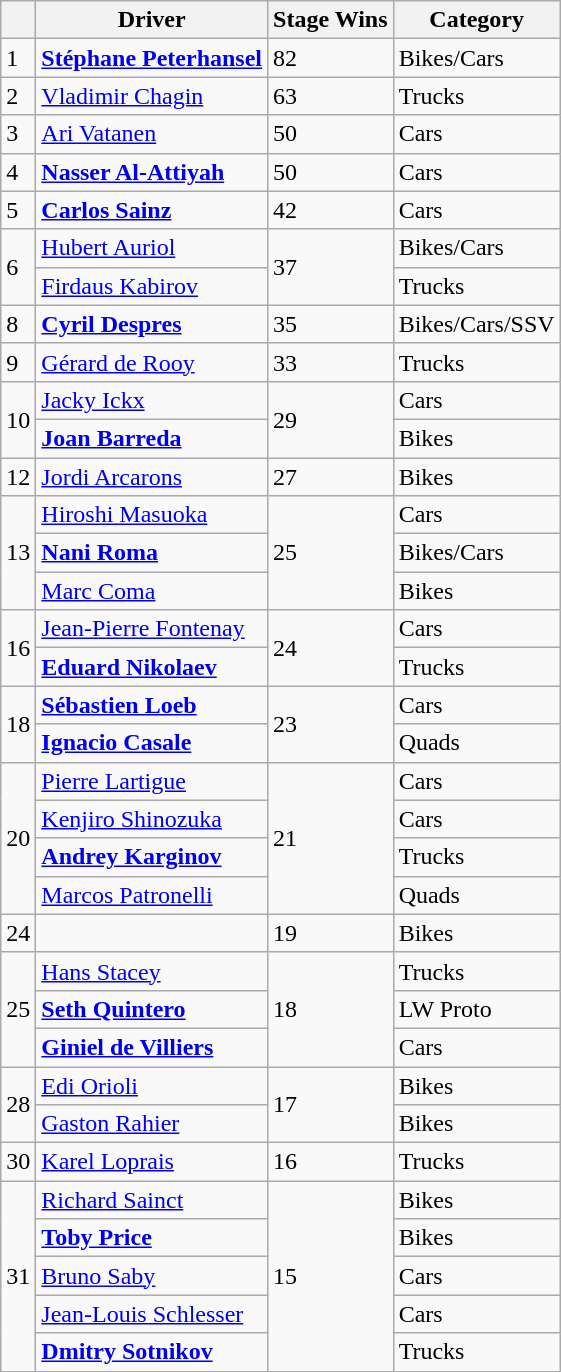<table class="wikitable">
<tr>
<th></th>
<th>Driver</th>
<th>Stage Wins</th>
<th>Category</th>
</tr>
<tr>
<td>1</td>
<td> <strong><a href='#'>Stéphane Peterhansel</a></strong></td>
<td>82</td>
<td>Bikes/Cars</td>
</tr>
<tr>
<td>2</td>
<td> <a href='#'>Vladimir Chagin</a></td>
<td>63</td>
<td>Trucks</td>
</tr>
<tr>
<td>3</td>
<td> <a href='#'>Ari Vatanen</a></td>
<td>50</td>
<td>Cars</td>
</tr>
<tr>
<td>4</td>
<td> <strong><a href='#'>Nasser Al-Attiyah</a></strong></td>
<td>50</td>
<td>Cars</td>
</tr>
<tr>
<td>5</td>
<td> <strong><a href='#'>Carlos Sainz</a></strong></td>
<td>42</td>
<td>Cars</td>
</tr>
<tr>
<td rowspan=2>6</td>
<td> <a href='#'>Hubert Auriol</a></td>
<td rowspan=2>37</td>
<td>Bikes/Cars</td>
</tr>
<tr>
<td> <a href='#'>Firdaus Kabirov</a></td>
<td>Trucks</td>
</tr>
<tr>
<td>8</td>
<td> <strong><a href='#'>Cyril Despres</a></strong></td>
<td>35</td>
<td>Bikes/Cars/SSV</td>
</tr>
<tr>
<td>9</td>
<td> <a href='#'>Gérard de Rooy</a></td>
<td>33</td>
<td>Trucks</td>
</tr>
<tr>
<td rowspan=2>10</td>
<td> <a href='#'>Jacky Ickx</a></td>
<td rowspan=2>29</td>
<td>Cars</td>
</tr>
<tr>
<td> <strong><a href='#'>Joan Barreda</a></strong></td>
<td>Bikes</td>
</tr>
<tr>
<td>12</td>
<td> <a href='#'>Jordi Arcarons</a></td>
<td>27</td>
<td>Bikes</td>
</tr>
<tr>
<td rowspan=3>13</td>
<td> <a href='#'>Hiroshi Masuoka</a></td>
<td rowspan=3>25</td>
<td>Cars</td>
</tr>
<tr>
<td> <strong><a href='#'>Nani Roma</a></strong></td>
<td>Bikes/Cars</td>
</tr>
<tr>
<td> <a href='#'>Marc Coma</a></td>
<td>Bikes</td>
</tr>
<tr>
<td rowspan=2>16</td>
<td> <a href='#'>Jean-Pierre Fontenay</a></td>
<td rowspan=2>24</td>
<td>Cars</td>
</tr>
<tr>
<td> <strong><a href='#'>Eduard Nikolaev</a></strong></td>
<td>Trucks</td>
</tr>
<tr>
<td rowspan=2>18</td>
<td> <strong><a href='#'>Sébastien Loeb</a></strong></td>
<td rowspan=2>23</td>
<td>Cars</td>
</tr>
<tr>
<td> <strong><a href='#'>Ignacio Casale</a></strong></td>
<td>Quads</td>
</tr>
<tr>
<td rowspan=4>20</td>
<td> <a href='#'>Pierre Lartigue</a></td>
<td rowspan=4>21</td>
<td>Cars</td>
</tr>
<tr>
<td> <a href='#'>Kenjiro Shinozuka</a></td>
<td>Cars</td>
</tr>
<tr>
<td> <strong><a href='#'>Andrey Karginov</a></strong></td>
<td>Trucks</td>
</tr>
<tr>
<td> <a href='#'>Marcos Patronelli</a></td>
<td>Quads</td>
</tr>
<tr>
<td>24</td>
<td> </td>
<td>19</td>
<td>Bikes</td>
</tr>
<tr>
<td rowspan=3>25</td>
<td> <a href='#'>Hans Stacey</a></td>
<td rowspan=3>18</td>
<td>Trucks</td>
</tr>
<tr>
<td> <strong><a href='#'>Seth Quintero</a></strong></td>
<td>LW Proto</td>
</tr>
<tr>
<td> <strong><a href='#'>Giniel de Villiers</a></strong></td>
<td>Cars</td>
</tr>
<tr>
<td rowspan=2>28</td>
<td> <a href='#'>Edi Orioli</a></td>
<td rowspan=2>17</td>
<td>Bikes</td>
</tr>
<tr>
<td> <a href='#'>Gaston Rahier</a></td>
<td>Bikes</td>
</tr>
<tr>
<td>30</td>
<td> <a href='#'>Karel Loprais</a></td>
<td>16</td>
<td>Trucks</td>
</tr>
<tr>
<td rowspan=5>31</td>
<td> <a href='#'>Richard Sainct</a></td>
<td rowspan=5>15</td>
<td>Bikes</td>
</tr>
<tr>
<td> <strong><a href='#'>Toby Price</a></strong></td>
<td>Bikes</td>
</tr>
<tr>
<td> <a href='#'>Bruno Saby</a></td>
<td>Cars</td>
</tr>
<tr>
<td> <a href='#'>Jean-Louis Schlesser</a></td>
<td>Cars</td>
</tr>
<tr>
<td> <strong><a href='#'>Dmitry Sotnikov</a></strong></td>
<td>Trucks</td>
</tr>
</table>
